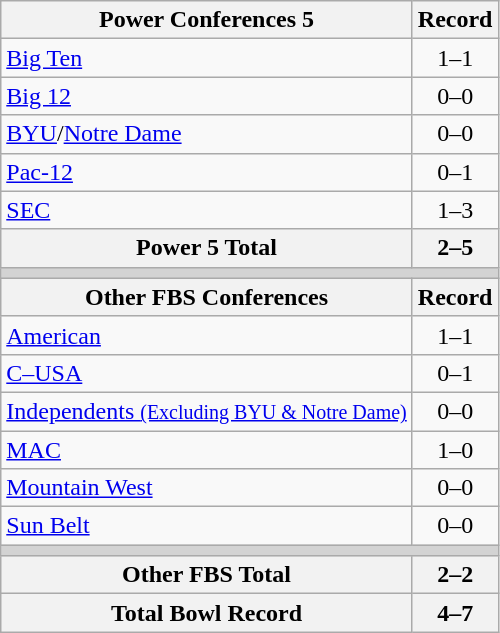<table class="wikitable">
<tr>
<th>Power Conferences 5</th>
<th>Record</th>
</tr>
<tr>
<td><a href='#'>Big Ten</a></td>
<td align=center>1–1</td>
</tr>
<tr>
<td><a href='#'>Big 12</a></td>
<td align=center>0–0</td>
</tr>
<tr>
<td><a href='#'>BYU</a>/<a href='#'>Notre Dame</a></td>
<td align=center>0–0</td>
</tr>
<tr>
<td><a href='#'>Pac-12</a></td>
<td align=center>0–1</td>
</tr>
<tr>
<td><a href='#'>SEC</a></td>
<td align=center>1–3</td>
</tr>
<tr>
<th>Power 5 Total</th>
<th>2–5</th>
</tr>
<tr>
<th colspan="2" style="background:lightgrey;"></th>
</tr>
<tr>
<th>Other FBS Conferences</th>
<th>Record</th>
</tr>
<tr>
<td><a href='#'>American</a></td>
<td align=center>1–1</td>
</tr>
<tr>
<td><a href='#'>C–USA</a></td>
<td align=center>0–1</td>
</tr>
<tr>
<td><a href='#'>Independents <small>(Excluding BYU & Notre Dame)</small></a></td>
<td align=center>0–0</td>
</tr>
<tr>
<td><a href='#'>MAC</a></td>
<td align=center>1–0</td>
</tr>
<tr>
<td><a href='#'>Mountain West</a></td>
<td align=center>0–0</td>
</tr>
<tr>
<td><a href='#'>Sun Belt</a></td>
<td align=center>0–0</td>
</tr>
<tr>
<th colspan="2" style="background:lightgrey;"></th>
</tr>
<tr>
<th>Other FBS Total</th>
<th>2–2</th>
</tr>
<tr>
<th>Total Bowl Record</th>
<th>4–7</th>
</tr>
</table>
